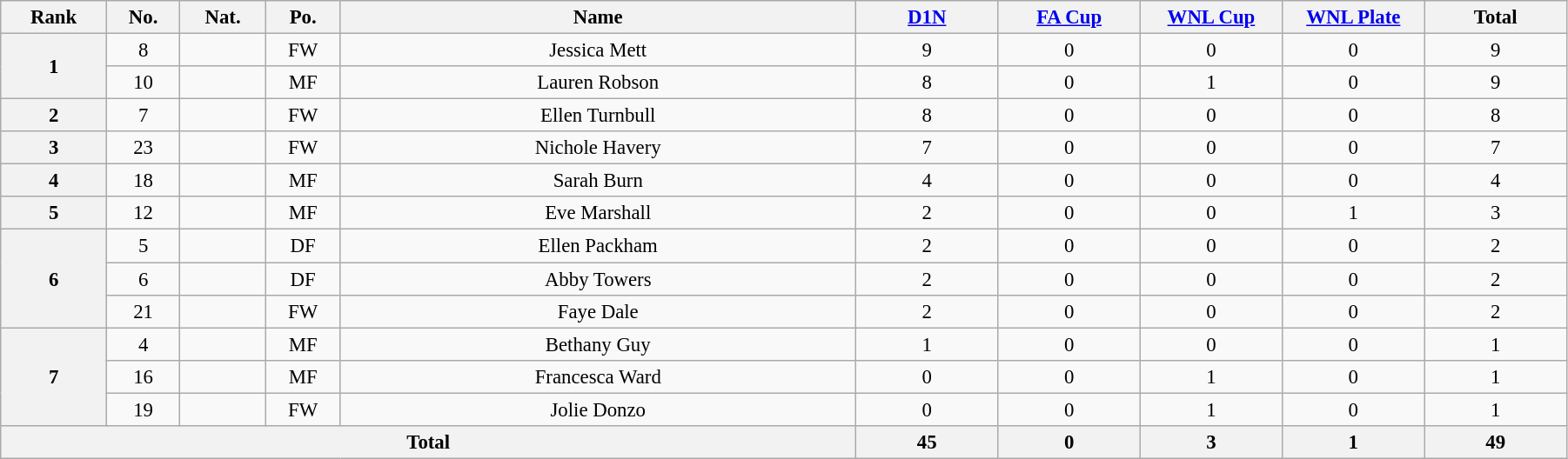<table class="wikitable sortable" style="text-align:center; font-size:95%; width:95%;">
<tr>
<th width=10px>Rank</th>
<th width=10px>No.</th>
<th width=10px>Nat.</th>
<th width=10px>Po.</th>
<th width=200px>Name</th>
<th width=50px><a href='#'>D1N</a></th>
<th width=50px><a href='#'>FA Cup</a></th>
<th width=50px><a href='#'>WNL Cup</a></th>
<th width=50px><a href='#'>WNL Plate</a></th>
<th width=50px>Total</th>
</tr>
<tr>
<th rowspan=2>1</th>
<td>8</td>
<td></td>
<td>FW</td>
<td>Jessica Mett</td>
<td>9</td>
<td>0</td>
<td>0</td>
<td>0</td>
<td>9</td>
</tr>
<tr>
<td>10</td>
<td></td>
<td>MF</td>
<td>Lauren Robson</td>
<td>8</td>
<td>0</td>
<td>1</td>
<td>0</td>
<td>9</td>
</tr>
<tr>
<th rowspan=1>2</th>
<td>7</td>
<td></td>
<td>FW</td>
<td>Ellen Turnbull</td>
<td>8</td>
<td>0</td>
<td>0</td>
<td>0</td>
<td>8</td>
</tr>
<tr>
<th rowspan=1>3</th>
<td>23</td>
<td></td>
<td>FW</td>
<td>Nichole Havery</td>
<td>7</td>
<td>0</td>
<td>0</td>
<td>0</td>
<td>7</td>
</tr>
<tr>
<th rowspan=1>4</th>
<td>18</td>
<td></td>
<td>MF</td>
<td>Sarah Burn</td>
<td>4</td>
<td>0</td>
<td>0</td>
<td>0</td>
<td>4</td>
</tr>
<tr>
<th rowspan=1>5</th>
<td>12</td>
<td></td>
<td>MF</td>
<td>Eve Marshall</td>
<td>2</td>
<td>0</td>
<td>0</td>
<td>1</td>
<td>3</td>
</tr>
<tr>
<th rowspan=3>6</th>
<td>5</td>
<td></td>
<td>DF</td>
<td>Ellen Packham</td>
<td>2</td>
<td>0</td>
<td>0</td>
<td>0</td>
<td>2</td>
</tr>
<tr>
<td>6</td>
<td></td>
<td>DF</td>
<td>Abby Towers</td>
<td>2</td>
<td>0</td>
<td>0</td>
<td>0</td>
<td>2</td>
</tr>
<tr>
<td>21</td>
<td></td>
<td>FW</td>
<td>Faye Dale</td>
<td>2</td>
<td>0</td>
<td>0</td>
<td>0</td>
<td>2</td>
</tr>
<tr>
<th rowspan=3>7</th>
<td>4</td>
<td></td>
<td>MF</td>
<td>Bethany Guy</td>
<td>1</td>
<td>0</td>
<td>0</td>
<td>0</td>
<td>1</td>
</tr>
<tr>
<td>16</td>
<td></td>
<td>MF</td>
<td>Francesca Ward</td>
<td>0</td>
<td>0</td>
<td>1</td>
<td>0</td>
<td>1</td>
</tr>
<tr>
<td>19</td>
<td></td>
<td>FW</td>
<td>Jolie Donzo</td>
<td>0</td>
<td>0</td>
<td>1</td>
<td>0</td>
<td>1</td>
</tr>
<tr>
<th colspan=5>Total</th>
<th>45</th>
<th>0</th>
<th>3</th>
<th>1</th>
<th>49</th>
</tr>
</table>
